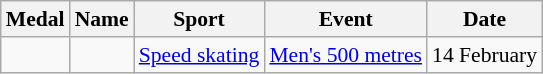<table class="wikitable sortable" style="font-size:90%">
<tr>
<th>Medal</th>
<th>Name</th>
<th>Sport</th>
<th>Event</th>
<th>Date</th>
</tr>
<tr>
<td></td>
<td></td>
<td><a href='#'>Speed skating</a></td>
<td><a href='#'>Men's 500 metres</a></td>
<td>14 February</td>
</tr>
</table>
